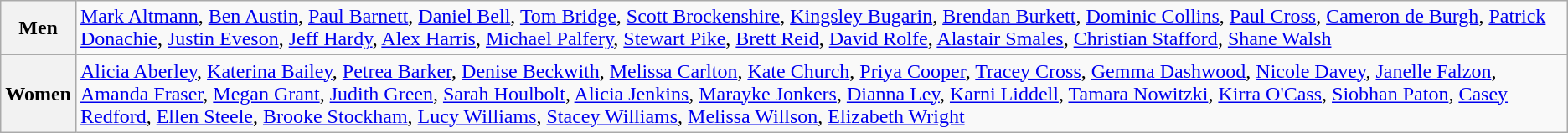<table class="wikitable">
<tr>
<th>Men</th>
<td><a href='#'>Mark Altmann</a>, <a href='#'>Ben Austin</a>, <a href='#'>Paul Barnett</a>, <a href='#'>Daniel Bell</a>, <a href='#'>Tom Bridge</a>, <a href='#'>Scott Brockenshire</a>, <a href='#'>Kingsley Bugarin</a>, <a href='#'>Brendan Burkett</a>, <a href='#'>Dominic Collins</a>, <a href='#'>Paul Cross</a>, <a href='#'>Cameron de Burgh</a>, <a href='#'>Patrick Donachie</a>, <a href='#'>Justin Eveson</a>, <a href='#'>Jeff Hardy</a>, <a href='#'>Alex Harris</a>, <a href='#'>Michael Palfery</a>, <a href='#'>Stewart Pike</a>, <a href='#'>Brett Reid</a>, <a href='#'>David Rolfe</a>, <a href='#'>Alastair Smales</a>, <a href='#'>Christian Stafford</a>, <a href='#'>Shane Walsh</a></td>
</tr>
<tr>
<th>Women</th>
<td><a href='#'>Alicia Aberley</a>, <a href='#'>Katerina Bailey</a>, <a href='#'>Petrea Barker</a>, <a href='#'>Denise Beckwith</a>, <a href='#'>Melissa Carlton</a>, <a href='#'>Kate Church</a>, <a href='#'>Priya Cooper</a>, <a href='#'>Tracey Cross</a>, <a href='#'>Gemma Dashwood</a>, <a href='#'>Nicole Davey</a>, <a href='#'>Janelle Falzon</a>, <a href='#'>Amanda Fraser</a>, <a href='#'>Megan Grant</a>, <a href='#'>Judith Green</a>, <a href='#'>Sarah Houlbolt</a>, <a href='#'>Alicia Jenkins</a>, <a href='#'>Marayke Jonkers</a>, <a href='#'>Dianna Ley</a>, <a href='#'>Karni Liddell</a>, <a href='#'>Tamara Nowitzki</a>, <a href='#'>Kirra O'Cass</a>, <a href='#'>Siobhan Paton</a>, <a href='#'>Casey Redford</a>, <a href='#'>Ellen Steele</a>, <a href='#'>Brooke Stockham</a>, <a href='#'>Lucy Williams</a>, <a href='#'>Stacey Williams</a>, <a href='#'>Melissa Willson</a>, <a href='#'>Elizabeth Wright</a></td>
</tr>
</table>
